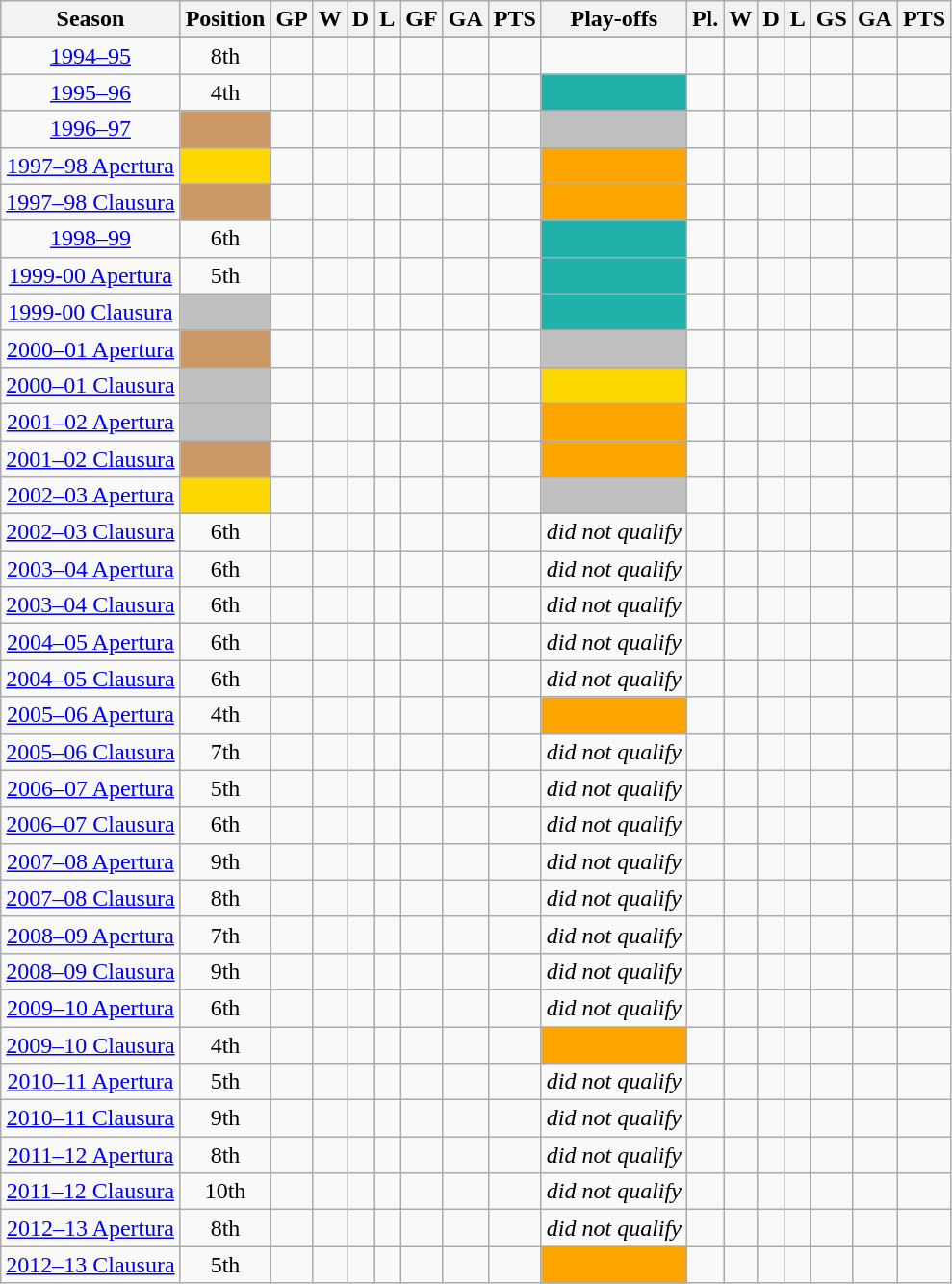<table class="wikitable">
<tr>
<th align="center">Season</th>
<th align="center">Position</th>
<th align="center">GP</th>
<th align="center">W</th>
<th align="center">D</th>
<th align="center">L</th>
<th align="center">GF</th>
<th align="center">GA</th>
<th align="center">PTS</th>
<th align="center">Play-offs</th>
<th align="center">Pl.</th>
<th align="center">W</th>
<th align="center">D</th>
<th align="center">L</th>
<th align="center">GS</th>
<th align="center">GA</th>
<th align="center">PTS</th>
</tr>
<tr>
</tr>
<tr>
<td align="center"><a href='#'>1994–95</a></td>
<td align="center">8th</td>
<td></td>
<td></td>
<td></td>
<td></td>
<td></td>
<td></td>
<td></td>
<td align="center"></td>
<td></td>
<td></td>
<td></td>
<td></td>
<td></td>
<td></td>
<td></td>
</tr>
<tr>
<td align="center"><a href='#'>1995–96</a></td>
<td align="center">4th</td>
<td></td>
<td></td>
<td></td>
<td></td>
<td></td>
<td></td>
<td></td>
<td bgcolor=LightSeaGreen></td>
<td></td>
<td></td>
<td></td>
<td></td>
<td></td>
<td></td>
<td></td>
</tr>
<tr>
<td align="center"><a href='#'>1996–97</a></td>
<td bgcolor=#cc9966></td>
<td></td>
<td></td>
<td></td>
<td></td>
<td></td>
<td></td>
<td></td>
<td bgcolor=silver></td>
<td></td>
<td></td>
<td></td>
<td></td>
<td></td>
<td></td>
<td></td>
</tr>
<tr>
<td align="center"><a href='#'>1997–98 Apertura</a></td>
<td bgcolor=gold></td>
<td></td>
<td></td>
<td></td>
<td></td>
<td></td>
<td></td>
<td></td>
<td bgcolor=Orange></td>
<td></td>
<td></td>
<td></td>
<td></td>
<td></td>
<td></td>
<td></td>
</tr>
<tr>
<td align="center"><a href='#'>1997–98 Clausura</a></td>
<td bgcolor=#cc9966></td>
<td></td>
<td></td>
<td></td>
<td></td>
<td></td>
<td></td>
<td></td>
<td bgcolor=Orange></td>
<td></td>
<td></td>
<td></td>
<td></td>
<td></td>
<td></td>
<td></td>
</tr>
<tr>
<td align="center"><a href='#'>1998–99</a></td>
<td align="center">6th</td>
<td></td>
<td></td>
<td></td>
<td></td>
<td></td>
<td></td>
<td></td>
<td bgcolor=LightSeaGreen></td>
<td></td>
<td></td>
<td></td>
<td></td>
<td></td>
<td></td>
<td></td>
</tr>
<tr>
<td align="center"><a href='#'>1999-00 Apertura</a></td>
<td align="center">5th</td>
<td></td>
<td></td>
<td></td>
<td></td>
<td></td>
<td></td>
<td></td>
<td bgcolor=LightSeaGreen></td>
<td></td>
<td></td>
<td></td>
<td></td>
<td></td>
<td></td>
<td></td>
</tr>
<tr>
<td align="center"><a href='#'>1999-00 Clausura</a></td>
<td bgcolor=silver></td>
<td></td>
<td></td>
<td></td>
<td></td>
<td></td>
<td></td>
<td></td>
<td bgcolor=LightSeaGreen></td>
<td></td>
<td></td>
<td></td>
<td></td>
<td></td>
<td></td>
<td></td>
</tr>
<tr>
<td align="center"><a href='#'>2000–01 Apertura</a></td>
<td bgcolor=#cc9966></td>
<td></td>
<td></td>
<td></td>
<td></td>
<td></td>
<td></td>
<td></td>
<td bgcolor=silver></td>
<td></td>
<td></td>
<td></td>
<td></td>
<td></td>
<td></td>
<td></td>
</tr>
<tr>
<td align="center"><a href='#'>2000–01 Clausura</a></td>
<td bgcolor=silver></td>
<td></td>
<td></td>
<td></td>
<td></td>
<td></td>
<td></td>
<td></td>
<td bgcolor=gold></td>
<td></td>
<td></td>
<td></td>
<td></td>
<td></td>
<td></td>
<td></td>
</tr>
<tr>
<td align="center"><a href='#'>2001–02 Apertura</a></td>
<td bgcolor=silver></td>
<td></td>
<td></td>
<td></td>
<td></td>
<td></td>
<td></td>
<td></td>
<td bgcolor=Orange></td>
<td></td>
<td></td>
<td></td>
<td></td>
<td></td>
<td></td>
<td></td>
</tr>
<tr>
<td align="center"><a href='#'>2001–02 Clausura</a></td>
<td bgcolor=#cc9966></td>
<td></td>
<td></td>
<td></td>
<td></td>
<td></td>
<td></td>
<td></td>
<td bgcolor=Orange></td>
<td></td>
<td></td>
<td></td>
<td></td>
<td></td>
<td></td>
<td></td>
</tr>
<tr>
<td align="center"><a href='#'>2002–03 Apertura</a></td>
<td bgcolor=gold></td>
<td></td>
<td></td>
<td></td>
<td></td>
<td></td>
<td></td>
<td></td>
<td bgcolor=silver></td>
<td></td>
<td></td>
<td></td>
<td></td>
<td></td>
<td></td>
<td></td>
</tr>
<tr>
<td align="center"><a href='#'>2002–03 Clausura</a></td>
<td align="center">6th</td>
<td></td>
<td></td>
<td></td>
<td></td>
<td></td>
<td></td>
<td></td>
<td align="center"><em>did not qualify</em></td>
<td></td>
<td></td>
<td></td>
<td></td>
<td></td>
<td></td>
<td></td>
</tr>
<tr>
<td align="center"><a href='#'>2003–04 Apertura</a></td>
<td align="center">6th</td>
<td></td>
<td></td>
<td></td>
<td></td>
<td></td>
<td></td>
<td></td>
<td align="center"><em>did not qualify</em></td>
<td></td>
<td></td>
<td></td>
<td></td>
<td></td>
<td></td>
<td></td>
</tr>
<tr>
<td align="center"><a href='#'>2003–04 Clausura</a></td>
<td align="center">6th</td>
<td></td>
<td></td>
<td></td>
<td></td>
<td></td>
<td></td>
<td></td>
<td align="center"><em>did not qualify</em></td>
<td></td>
<td></td>
<td></td>
<td></td>
<td></td>
<td></td>
<td></td>
</tr>
<tr>
<td align="center"><a href='#'>2004–05 Apertura</a></td>
<td align="center">6th</td>
<td></td>
<td></td>
<td></td>
<td></td>
<td></td>
<td></td>
<td></td>
<td align="center"><em>did not qualify</em></td>
<td></td>
<td></td>
<td></td>
<td></td>
<td></td>
<td></td>
<td></td>
</tr>
<tr>
<td align="center"><a href='#'>2004–05 Clausura</a></td>
<td align="center">6th</td>
<td></td>
<td></td>
<td></td>
<td></td>
<td></td>
<td></td>
<td></td>
<td align="center"><em>did not qualify</em></td>
<td></td>
<td></td>
<td></td>
<td></td>
<td></td>
<td></td>
<td></td>
</tr>
<tr>
<td align="center"><a href='#'>2005–06 Apertura</a></td>
<td align="center">4th</td>
<td></td>
<td></td>
<td></td>
<td></td>
<td></td>
<td></td>
<td></td>
<td bgcolor=Orange></td>
<td></td>
<td></td>
<td></td>
<td></td>
<td></td>
<td></td>
<td></td>
</tr>
<tr>
<td align="center"><a href='#'>2005–06 Clausura</a></td>
<td align="center">7th</td>
<td></td>
<td></td>
<td></td>
<td></td>
<td></td>
<td></td>
<td></td>
<td align="center"><em>did not qualify</em></td>
<td></td>
<td></td>
<td></td>
<td></td>
<td></td>
<td></td>
<td></td>
</tr>
<tr>
<td align="center"><a href='#'>2006–07 Apertura</a></td>
<td align="center">5th</td>
<td></td>
<td></td>
<td></td>
<td></td>
<td></td>
<td></td>
<td></td>
<td align="center"><em>did not qualify</em></td>
<td></td>
<td></td>
<td></td>
<td></td>
<td></td>
<td></td>
<td></td>
</tr>
<tr>
<td align="center"><a href='#'>2006–07 Clausura</a></td>
<td align="center">6th</td>
<td></td>
<td></td>
<td></td>
<td></td>
<td></td>
<td></td>
<td></td>
<td align="center"><em>did not qualify</em></td>
<td></td>
<td></td>
<td></td>
<td></td>
<td></td>
<td></td>
<td></td>
</tr>
<tr>
<td align="center"><a href='#'>2007–08 Apertura</a></td>
<td align="center">9th</td>
<td></td>
<td></td>
<td></td>
<td></td>
<td></td>
<td></td>
<td></td>
<td align="center"><em>did not qualify</em></td>
<td></td>
<td></td>
<td></td>
<td></td>
<td></td>
<td></td>
<td></td>
</tr>
<tr>
<td align="center"><a href='#'>2007–08 Clausura</a></td>
<td align="center">8th</td>
<td></td>
<td></td>
<td></td>
<td></td>
<td></td>
<td></td>
<td></td>
<td align="center"><em>did not qualify</em></td>
<td></td>
<td></td>
<td></td>
<td></td>
<td></td>
<td></td>
<td></td>
</tr>
<tr>
<td align="center"><a href='#'>2008–09 Apertura</a></td>
<td align="center">7th</td>
<td></td>
<td></td>
<td></td>
<td></td>
<td></td>
<td></td>
<td></td>
<td align="center"><em>did not qualify</em></td>
<td></td>
<td></td>
<td></td>
<td></td>
<td></td>
<td></td>
<td></td>
</tr>
<tr>
<td align="center"><a href='#'>2008–09 Clausura</a></td>
<td align="center">9th</td>
<td></td>
<td></td>
<td></td>
<td></td>
<td></td>
<td></td>
<td></td>
<td align="center"><em>did not qualify</em></td>
<td></td>
<td></td>
<td></td>
<td></td>
<td></td>
<td></td>
<td></td>
</tr>
<tr>
<td align="center"><a href='#'>2009–10 Apertura</a></td>
<td align="center">6th</td>
<td></td>
<td></td>
<td></td>
<td></td>
<td></td>
<td></td>
<td></td>
<td align="center"><em>did not qualify</em></td>
<td></td>
<td></td>
<td></td>
<td></td>
<td></td>
<td></td>
<td></td>
</tr>
<tr>
<td align="center"><a href='#'>2009–10 Clausura</a></td>
<td align="center">4th</td>
<td></td>
<td></td>
<td></td>
<td></td>
<td></td>
<td></td>
<td></td>
<td bgcolor=Orange></td>
<td></td>
<td></td>
<td></td>
<td></td>
<td></td>
<td></td>
<td></td>
</tr>
<tr>
<td align="center"><a href='#'>2010–11 Apertura</a></td>
<td align="center">5th</td>
<td></td>
<td></td>
<td></td>
<td></td>
<td></td>
<td></td>
<td></td>
<td align="center"><em>did not qualify</em></td>
<td></td>
<td></td>
<td></td>
<td></td>
<td></td>
<td></td>
<td></td>
</tr>
<tr>
<td align="center"><a href='#'>2010–11 Clausura</a></td>
<td align="center">9th</td>
<td></td>
<td></td>
<td></td>
<td></td>
<td></td>
<td></td>
<td></td>
<td align="center"><em>did not qualify</em></td>
<td></td>
<td></td>
<td></td>
<td></td>
<td></td>
<td></td>
<td></td>
</tr>
<tr>
<td align="center"><a href='#'>2011–12 Apertura</a></td>
<td align="center">8th</td>
<td></td>
<td></td>
<td></td>
<td></td>
<td></td>
<td></td>
<td></td>
<td align="center"><em>did not qualify</em></td>
<td></td>
<td></td>
<td></td>
<td></td>
<td></td>
<td></td>
<td></td>
</tr>
<tr>
<td align="center"><a href='#'>2011–12 Clausura</a></td>
<td align="center">10th</td>
<td></td>
<td></td>
<td></td>
<td></td>
<td></td>
<td></td>
<td></td>
<td align="center"><em>did not qualify</em></td>
<td></td>
<td></td>
<td></td>
<td></td>
<td></td>
<td></td>
<td></td>
</tr>
<tr>
<td align="center"><a href='#'>2012–13 Apertura</a></td>
<td align="center">8th</td>
<td></td>
<td></td>
<td></td>
<td></td>
<td></td>
<td></td>
<td></td>
<td align="center"><em>did not qualify</em></td>
<td></td>
<td></td>
<td></td>
<td></td>
<td></td>
<td></td>
<td></td>
</tr>
<tr>
<td align="center"><a href='#'>2012–13 Clausura</a></td>
<td align="center">5th</td>
<td></td>
<td></td>
<td></td>
<td></td>
<td></td>
<td></td>
<td></td>
<td bgcolor=Orange></td>
<td></td>
<td></td>
<td></td>
<td></td>
<td></td>
<td></td>
<td></td>
</tr>
</table>
